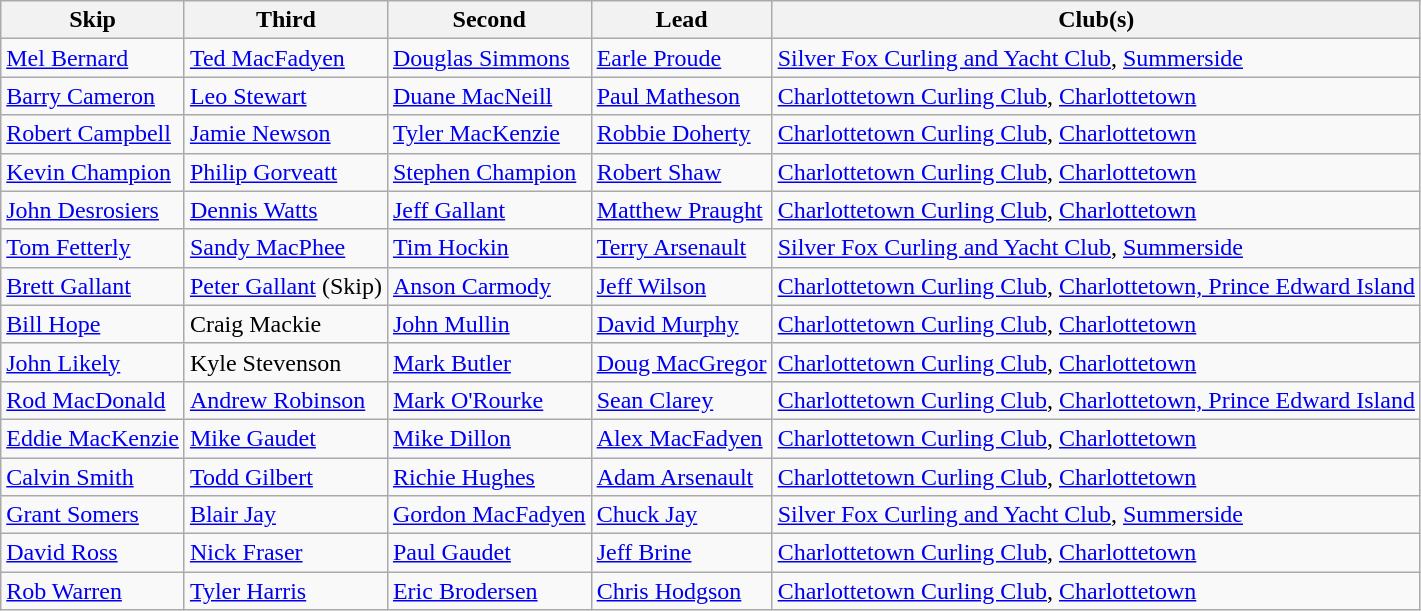<table class="wikitable">
<tr>
<th>Skip</th>
<th>Third</th>
<th>Second</th>
<th>Lead</th>
<th>Club(s)</th>
</tr>
<tr>
<td><a href='#'>Mel Bernard</a></td>
<td><a href='#'>Ted MacFadyen</a></td>
<td><a href='#'>Douglas Simmons</a></td>
<td><a href='#'>Earle Proude</a></td>
<td><a href='#'>Silver Fox Curling and Yacht Club</a>, <a href='#'>Summerside</a></td>
</tr>
<tr>
<td><a href='#'>Barry Cameron</a></td>
<td><a href='#'>Leo Stewart</a></td>
<td><a href='#'>Duane MacNeill</a></td>
<td><a href='#'>Paul Matheson</a></td>
<td><a href='#'>Charlottetown Curling Club</a>, <a href='#'>Charlottetown</a></td>
</tr>
<tr>
<td><a href='#'>Robert Campbell</a></td>
<td><a href='#'>Jamie Newson</a></td>
<td><a href='#'>Tyler MacKenzie</a></td>
<td><a href='#'>Robbie Doherty</a></td>
<td><a href='#'>Charlottetown Curling Club</a>, <a href='#'>Charlottetown</a></td>
</tr>
<tr>
<td><a href='#'>Kevin Champion</a></td>
<td><a href='#'>Philip Gorveatt</a></td>
<td><a href='#'>Stephen Champion</a></td>
<td><a href='#'>Robert Shaw</a></td>
<td><a href='#'>Charlottetown Curling Club</a>, <a href='#'>Charlottetown</a></td>
</tr>
<tr>
<td><a href='#'>John Desrosiers</a></td>
<td><a href='#'>Dennis Watts</a></td>
<td><a href='#'>Jeff Gallant</a></td>
<td><a href='#'>Matthew Praught</a></td>
<td><a href='#'>Charlottetown Curling Club</a>, <a href='#'>Charlottetown</a></td>
</tr>
<tr>
<td><a href='#'>Tom Fetterly</a></td>
<td><a href='#'>Sandy MacPhee</a></td>
<td><a href='#'>Tim Hockin</a></td>
<td><a href='#'>Terry Arsenault</a></td>
<td><a href='#'>Silver Fox Curling and Yacht Club</a>, <a href='#'>Summerside</a></td>
</tr>
<tr>
<td><a href='#'>Brett Gallant</a></td>
<td><a href='#'>Peter Gallant</a> (Skip)</td>
<td><a href='#'>Anson Carmody</a></td>
<td><a href='#'>Jeff Wilson</a></td>
<td><a href='#'>Charlottetown Curling Club</a>, <a href='#'>Charlottetown, Prince Edward Island</a></td>
</tr>
<tr>
<td><a href='#'>Bill Hope</a></td>
<td>Craig Mackie</td>
<td><a href='#'>John Mullin</a></td>
<td><a href='#'>David Murphy</a></td>
<td><a href='#'>Charlottetown Curling Club</a>, <a href='#'>Charlottetown</a></td>
</tr>
<tr>
<td><a href='#'>John Likely</a></td>
<td>Kyle Stevenson</td>
<td><a href='#'>Mark Butler</a></td>
<td><a href='#'>Doug MacGregor</a></td>
<td><a href='#'>Charlottetown Curling Club</a>, <a href='#'>Charlottetown</a></td>
</tr>
<tr>
<td><a href='#'>Rod MacDonald</a></td>
<td><a href='#'>Andrew Robinson</a></td>
<td><a href='#'>Mark O'Rourke</a></td>
<td><a href='#'>Sean Clarey</a></td>
<td><a href='#'>Charlottetown Curling Club</a>, <a href='#'>Charlottetown, Prince Edward Island</a></td>
</tr>
<tr>
<td><a href='#'>Eddie MacKenzie</a></td>
<td><a href='#'>Mike Gaudet</a></td>
<td><a href='#'>Mike Dillon</a></td>
<td><a href='#'>Alex MacFadyen</a></td>
<td><a href='#'>Charlottetown Curling Club</a>, <a href='#'>Charlottetown</a></td>
</tr>
<tr>
<td><a href='#'>Calvin Smith</a></td>
<td><a href='#'>Todd Gilbert</a></td>
<td><a href='#'>Richie Hughes</a></td>
<td><a href='#'>Adam Arsenault</a></td>
<td><a href='#'>Charlottetown Curling Club</a>, <a href='#'>Charlottetown</a></td>
</tr>
<tr>
<td><a href='#'>Grant Somers</a></td>
<td><a href='#'>Blair Jay</a></td>
<td><a href='#'>Gordon MacFadyen</a></td>
<td><a href='#'>Chuck Jay</a></td>
<td><a href='#'>Silver Fox Curling and Yacht Club</a>, <a href='#'>Summerside</a></td>
</tr>
<tr>
<td><a href='#'>David Ross</a></td>
<td><a href='#'>Nick Fraser</a></td>
<td><a href='#'>Paul Gaudet</a></td>
<td><a href='#'>Jeff Brine</a></td>
<td><a href='#'>Charlottetown Curling Club</a>, <a href='#'>Charlottetown</a></td>
</tr>
<tr>
<td><a href='#'>Rob Warren</a></td>
<td><a href='#'>Tyler Harris</a></td>
<td><a href='#'>Eric Brodersen</a></td>
<td><a href='#'>Chris Hodgson</a></td>
<td><a href='#'>Charlottetown Curling Club</a>, <a href='#'>Charlottetown</a></td>
</tr>
</table>
